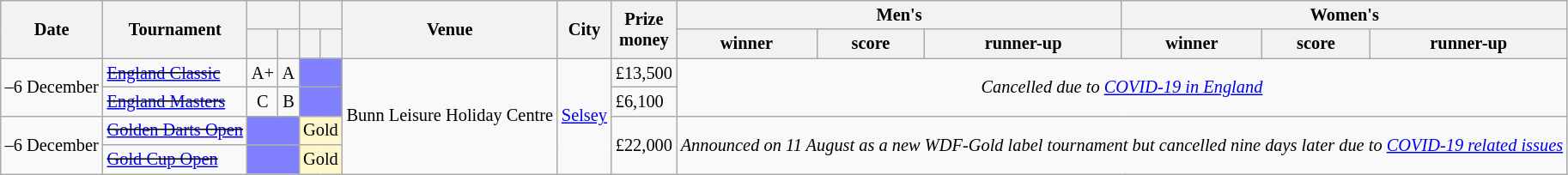<table class="wikitable sortable" style="font-size: 85%">
<tr>
<th rowspan="2">Date</th>
<th rowspan="2">Tournament</th>
<th colspan="2"></th>
<th colspan="2"></th>
<th rowspan="2">Venue</th>
<th rowspan="2">City</th>
<th rowspan="2" class=unsortable>Prize<br>money</th>
<th colspan="3">Men's</th>
<th colspan="3">Women's</th>
</tr>
<tr>
<th></th>
<th></th>
<th></th>
<th></th>
<th>winner</th>
<th>score</th>
<th>runner-up</th>
<th>winner</th>
<th>score</th>
<th>runner-up</th>
</tr>
<tr>
<td rowspan=2>–6 December</td>
<td><s><a href='#'>England Classic</a></s></td>
<td align="center">A+</td>
<td align="center">A</td>
<td colspan=2 style="background:#8080ff"></td>
<td rowspan=4>Bunn Leisure Holiday Centre</td>
<td rowspan=4> <a href='#'>Selsey</a></td>
<td>£13,500</td>
<td rowspan=2 colspan=6 align=center><em>Cancelled due to <a href='#'>COVID-19 in England</a></em></td>
</tr>
<tr>
<td><s><a href='#'>England Masters</a></s></td>
<td align="center">C</td>
<td align="center">B</td>
<td colspan=2 style="background:#8080ff"></td>
<td>£6,100</td>
</tr>
<tr>
<td rowspan=2>–6 December</td>
<td><s><a href='#'>Golden Darts Open</a></s></td>
<td colspan=2 style="background:#8080ff"></td>
<td colspan=2 bgcolor="fff7cc" align="center">Gold</td>
<td rowspan=2>£22,000</td>
<td rowspan=2 colspan=6 align=center><em>Announced on 11 August as a new WDF-Gold label tournament but cancelled nine days later due to <a href='#'>COVID-19 related issues</a></em></td>
</tr>
<tr>
<td><s><a href='#'>Gold Cup Open</a></s></td>
<td colspan=2 style="background:#8080ff"></td>
<td colspan=2 bgcolor="fff7cc" align="center">Gold</td>
</tr>
</table>
